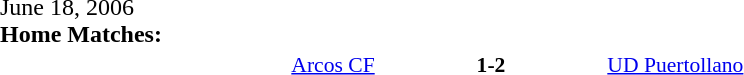<table width=100% cellspacing=1>
<tr>
<th width=20%></th>
<th width=12%></th>
<th width=20%></th>
<th></th>
</tr>
<tr>
<td>June 18, 2006<br><strong>Home Matches:</strong></td>
</tr>
<tr style=font-size:90%>
<td align=right><a href='#'>Arcos CF</a></td>
<td align=center><strong>1-2</strong></td>
<td><a href='#'>UD Puertollano</a></td>
</tr>
</table>
